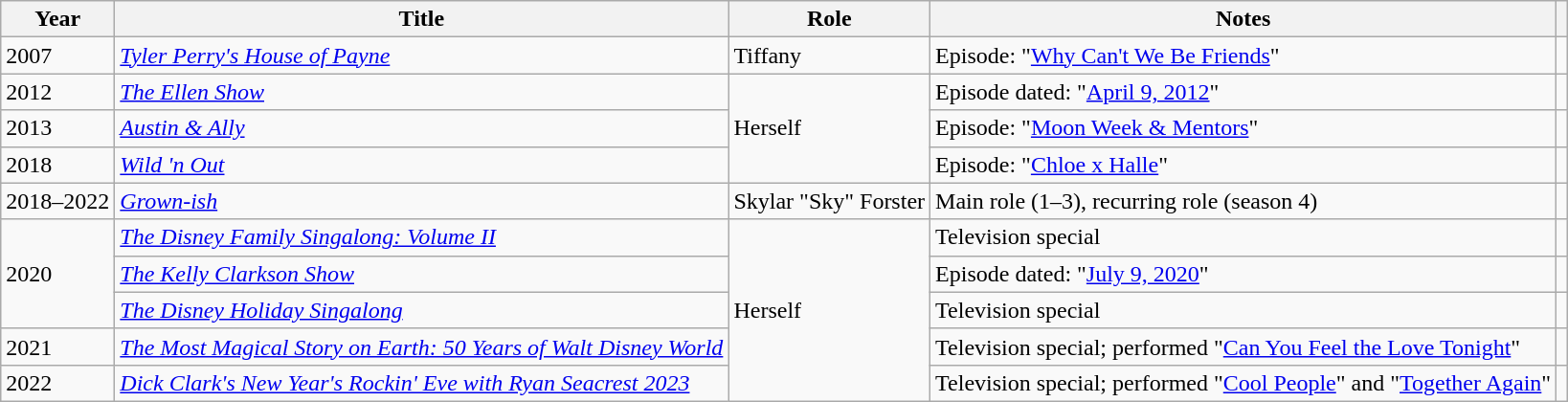<table class="wikitable sortable">
<tr>
<th scope="col">Year</th>
<th scope="col">Title</th>
<th scope="col">Role</th>
<th scope="col" class="unsortable">Notes</th>
<th scope="col" class="unsortable"></th>
</tr>
<tr>
<td>2007</td>
<td><em><a href='#'>Tyler Perry's House of Payne</a></em></td>
<td>Tiffany</td>
<td>Episode: "<a href='#'>Why Can't We Be Friends</a>"</td>
<td style="text-align: center;"></td>
</tr>
<tr>
<td>2012</td>
<td><em><a href='#'>The Ellen Show</a></em></td>
<td rowspan="3">Herself</td>
<td>Episode dated: "<a href='#'>April 9, 2012</a>"</td>
<td style="text-align: center;"></td>
</tr>
<tr>
<td>2013</td>
<td><em><a href='#'>Austin & Ally</a></em></td>
<td>Episode: "<a href='#'>Moon Week & Mentors</a>"</td>
<td style="text-align: center;"></td>
</tr>
<tr>
<td>2018</td>
<td><em><a href='#'>Wild 'n Out</a></em></td>
<td>Episode: "<a href='#'>Chloe x Halle</a>"</td>
<td style="text-align: center;"></td>
</tr>
<tr>
<td>2018–2022</td>
<td><em><a href='#'>Grown-ish</a></em></td>
<td>Skylar "Sky" Forster</td>
<td>Main role (1–3), recurring role (season 4)</td>
<td style="text-align: center;"></td>
</tr>
<tr>
<td rowspan="3">2020</td>
<td><em><a href='#'>The Disney Family Singalong: Volume II</a></em></td>
<td rowspan="5">Herself</td>
<td>Television special</td>
<td style="text-align: center;"></td>
</tr>
<tr>
<td><em><a href='#'>The Kelly Clarkson Show</a></em></td>
<td>Episode dated: "<a href='#'>July 9, 2020</a>"</td>
<td style="text-align: center;"></td>
</tr>
<tr>
<td><em><a href='#'>The Disney Holiday Singalong</a></em></td>
<td>Television special</td>
<td style="text-align: center;"></td>
</tr>
<tr>
<td>2021</td>
<td><em><a href='#'>The Most Magical Story on Earth: 50 Years of Walt Disney World</a></em></td>
<td>Television special; performed "<a href='#'>Can You Feel the Love Tonight</a>"</td>
<td style="text-align: center;"></td>
</tr>
<tr>
<td>2022</td>
<td><em><a href='#'>Dick Clark's New Year's Rockin' Eve with Ryan Seacrest 2023</a></em></td>
<td>Television special; performed "<a href='#'>Cool People</a>" and "<a href='#'>Together Again</a>"</td>
<td style="text-align: center;"></td>
</tr>
</table>
